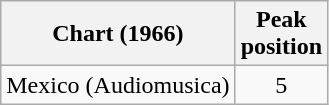<table class="wikitable">
<tr>
<th>Chart (1966)</th>
<th>Peak<br>position</th>
</tr>
<tr>
<td>Mexico (Audiomusica)</td>
<td align="center">5</td>
</tr>
</table>
